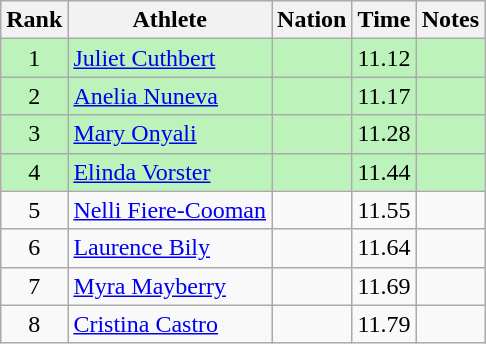<table class="wikitable sortable" style="text-align:center">
<tr>
<th>Rank</th>
<th>Athlete</th>
<th>Nation</th>
<th>Time</th>
<th>Notes</th>
</tr>
<tr style="background:#bbf3bb;">
<td>1</td>
<td align=left><a href='#'>Juliet Cuthbert</a></td>
<td align=left></td>
<td>11.12</td>
<td></td>
</tr>
<tr style="background:#bbf3bb;">
<td>2</td>
<td align=left><a href='#'>Anelia Nuneva</a></td>
<td align=left></td>
<td>11.17</td>
<td></td>
</tr>
<tr style="background:#bbf3bb;">
<td>3</td>
<td align=left><a href='#'>Mary Onyali</a></td>
<td align=left></td>
<td>11.28</td>
<td></td>
</tr>
<tr style="background:#bbf3bb;">
<td>4</td>
<td align=left><a href='#'>Elinda Vorster</a></td>
<td align=left></td>
<td>11.44</td>
<td></td>
</tr>
<tr>
<td>5</td>
<td align=left><a href='#'>Nelli Fiere-Cooman</a></td>
<td align=left></td>
<td>11.55</td>
<td></td>
</tr>
<tr>
<td>6</td>
<td align=left><a href='#'>Laurence Bily</a></td>
<td align=left></td>
<td>11.64</td>
<td></td>
</tr>
<tr>
<td>7</td>
<td align=left><a href='#'>Myra Mayberry</a></td>
<td align=left></td>
<td>11.69</td>
<td></td>
</tr>
<tr>
<td>8</td>
<td align=left><a href='#'>Cristina Castro</a></td>
<td align=left></td>
<td>11.79</td>
<td></td>
</tr>
</table>
